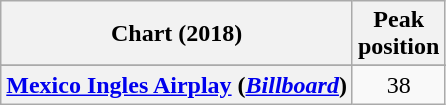<table class="wikitable sortable plainrowheaders" style="text-align:center">
<tr>
<th>Chart (2018)</th>
<th>Peak<br>position</th>
</tr>
<tr>
</tr>
<tr>
</tr>
<tr>
<th scope="row"><a href='#'>Mexico Ingles Airplay</a> (<em><a href='#'>Billboard</a></em>)</th>
<td>38</td>
</tr>
</table>
